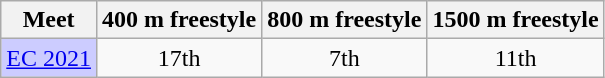<table class="sortable wikitable">
<tr>
<th>Meet</th>
<th class="unsortable">400 m freestyle</th>
<th class="unsortable">800 m freestyle</th>
<th class="unsortable">1500 m freestyle</th>
</tr>
<tr>
<td style="background:#ccccff"><a href='#'>EC 2021</a></td>
<td align="center">17th</td>
<td align="center">7th</td>
<td align="center">11th</td>
</tr>
</table>
